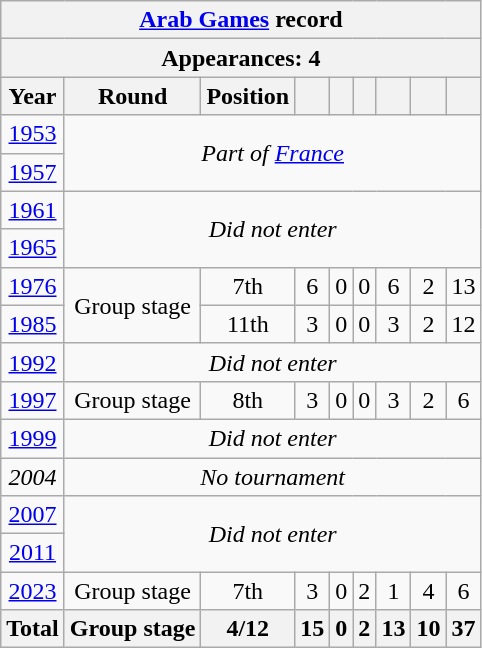<table class="wikitable" style="text-align: center;">
<tr>
<th colspan=9><a href='#'>Arab Games</a> record</th>
</tr>
<tr>
<th colspan=9>Appearances: 4</th>
</tr>
<tr>
<th>Year</th>
<th>Round</th>
<th>Position</th>
<th></th>
<th></th>
<th></th>
<th></th>
<th></th>
<th></th>
</tr>
<tr>
<td> <a href='#'>1953</a></td>
<td colspan=8 rowspan=2><em>Part of <a href='#'>France</a></em></td>
</tr>
<tr>
<td> <a href='#'>1957</a></td>
</tr>
<tr>
<td> <a href='#'>1961</a></td>
<td colspan=8 rowspan=2><em>Did not enter</em></td>
</tr>
<tr>
<td> <a href='#'>1965</a></td>
</tr>
<tr>
<td> <a href='#'>1976</a></td>
<td rowspan=2>Group stage</td>
<td>7th</td>
<td>6</td>
<td>0</td>
<td>0</td>
<td>6</td>
<td>2</td>
<td>13</td>
</tr>
<tr>
<td> <a href='#'>1985</a></td>
<td>11th</td>
<td>3</td>
<td>0</td>
<td>0</td>
<td>3</td>
<td>2</td>
<td>12</td>
</tr>
<tr>
<td> <a href='#'>1992</a></td>
<td colspan=8><em>Did not enter</em></td>
</tr>
<tr>
<td> <a href='#'>1997</a></td>
<td>Group stage</td>
<td>8th</td>
<td>3</td>
<td>0</td>
<td>0</td>
<td>3</td>
<td>2</td>
<td>6</td>
</tr>
<tr>
<td> <a href='#'>1999</a></td>
<td colspan=8><em>Did not enter</em></td>
</tr>
<tr>
<td> <em>2004</em></td>
<td colspan=8><em>No tournament</em></td>
</tr>
<tr>
<td> <a href='#'>2007</a></td>
<td colspan=8 rowspan=2><em>Did not enter</em></td>
</tr>
<tr>
<td> <a href='#'>2011</a></td>
</tr>
<tr>
<td> <a href='#'>2023</a></td>
<td>Group stage</td>
<td>7th</td>
<td>3</td>
<td>0</td>
<td>2</td>
<td>1</td>
<td>4</td>
<td>6</td>
</tr>
<tr>
<th>Total</th>
<th>Group stage</th>
<th>4/12</th>
<th>15</th>
<th>0</th>
<th>2</th>
<th>13</th>
<th>10</th>
<th>37</th>
</tr>
</table>
